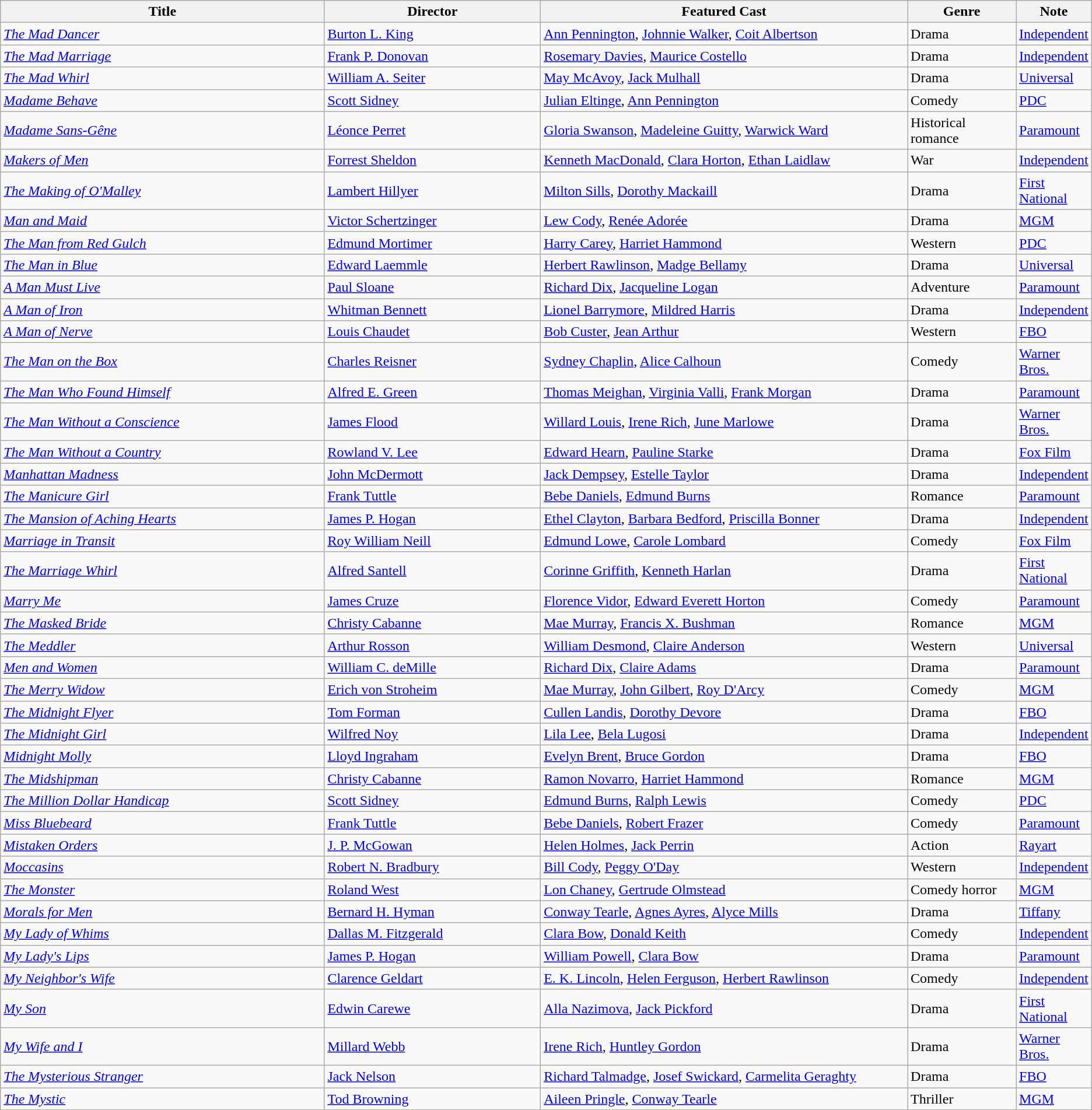<table class="wikitable">
<tr>
<th style="width:30%;">Title</th>
<th style="width:20%;">Director</th>
<th style="width:34%;">Featured Cast</th>
<th style="width:10%;">Genre</th>
<th style="width:10%;">Note</th>
</tr>
<tr>
<td><em><a href='#'>The Mad Dancer</a></em></td>
<td><a href='#'>Burton L. King</a></td>
<td><a href='#'>Ann Pennington</a>, <a href='#'>Johnnie Walker</a>, <a href='#'>Coit Albertson</a></td>
<td>Drama</td>
<td><a href='#'>Independent</a></td>
</tr>
<tr>
<td><em><a href='#'>The Mad Marriage</a></em></td>
<td><a href='#'>Frank P. Donovan</a></td>
<td><a href='#'>Rosemary Davies</a>, <a href='#'>Maurice Costello</a></td>
<td>Drama</td>
<td><a href='#'>Independent</a></td>
</tr>
<tr>
<td><em><a href='#'>The Mad Whirl</a></em></td>
<td><a href='#'>William A. Seiter</a></td>
<td><a href='#'>May McAvoy</a>, <a href='#'>Jack Mulhall</a></td>
<td>Drama</td>
<td><a href='#'>Universal</a></td>
</tr>
<tr>
<td><em><a href='#'>Madame Behave</a></em></td>
<td><a href='#'>Scott Sidney</a></td>
<td><a href='#'>Julian Eltinge</a>, <a href='#'>Ann Pennington</a></td>
<td>Comedy</td>
<td><a href='#'>PDC</a></td>
</tr>
<tr>
<td><em><a href='#'>Madame Sans-Gêne</a></em></td>
<td><a href='#'>Léonce Perret</a></td>
<td><a href='#'>Gloria Swanson</a>, <a href='#'>Madeleine Guitty</a>, <a href='#'>Warwick Ward</a></td>
<td>Historical romance</td>
<td><a href='#'>Paramount</a></td>
</tr>
<tr>
<td><em><a href='#'>Makers of Men</a></em></td>
<td><a href='#'>Forrest Sheldon</a></td>
<td><a href='#'>Kenneth MacDonald</a>, <a href='#'>Clara Horton</a>, <a href='#'>Ethan Laidlaw</a></td>
<td>War</td>
<td><a href='#'>Independent</a></td>
</tr>
<tr>
<td><em><a href='#'>The Making of O'Malley</a></em></td>
<td><a href='#'>Lambert Hillyer</a></td>
<td><a href='#'>Milton Sills</a>, <a href='#'>Dorothy Mackaill</a></td>
<td>Drama</td>
<td><a href='#'>First National</a></td>
</tr>
<tr>
<td><em><a href='#'>Man and Maid</a></em></td>
<td><a href='#'>Victor Schertzinger</a></td>
<td><a href='#'>Lew Cody</a>, <a href='#'>Renée Adorée</a></td>
<td>Drama</td>
<td><a href='#'>MGM</a></td>
</tr>
<tr>
<td><em><a href='#'>The Man from Red Gulch</a></em></td>
<td><a href='#'>Edmund Mortimer</a></td>
<td><a href='#'>Harry Carey</a>, <a href='#'>Harriet Hammond</a></td>
<td>Western</td>
<td><a href='#'>PDC</a></td>
</tr>
<tr>
<td><em><a href='#'>The Man in Blue</a></em></td>
<td><a href='#'>Edward Laemmle</a></td>
<td><a href='#'>Herbert Rawlinson</a>, <a href='#'>Madge Bellamy</a></td>
<td>Drama</td>
<td><a href='#'>Universal</a></td>
</tr>
<tr>
<td><em><a href='#'>A Man Must Live</a></em></td>
<td><a href='#'>Paul Sloane</a></td>
<td><a href='#'>Richard Dix</a>, <a href='#'>Jacqueline Logan</a></td>
<td>Adventure</td>
<td><a href='#'>Paramount</a></td>
</tr>
<tr>
<td><em><a href='#'>A Man of Iron</a></em></td>
<td><a href='#'>Whitman Bennett</a></td>
<td><a href='#'>Lionel Barrymore</a>, <a href='#'>Mildred Harris</a></td>
<td>Drama</td>
<td><a href='#'>Independent</a></td>
</tr>
<tr>
<td><em><a href='#'>A Man of Nerve</a></em></td>
<td><a href='#'>Louis Chaudet</a></td>
<td><a href='#'>Bob Custer</a>, <a href='#'>Jean Arthur</a></td>
<td>Western</td>
<td><a href='#'>FBO</a></td>
</tr>
<tr>
<td><em><a href='#'>The Man on the Box</a></em></td>
<td><a href='#'>Charles Reisner</a></td>
<td><a href='#'>Sydney Chaplin</a>, <a href='#'>Alice Calhoun</a></td>
<td>Comedy</td>
<td><a href='#'>Warner Bros.</a></td>
</tr>
<tr>
<td><em><a href='#'>The Man Who Found Himself</a></em></td>
<td><a href='#'>Alfred E. Green</a></td>
<td><a href='#'>Thomas Meighan</a>, <a href='#'>Virginia Valli</a>, <a href='#'>Frank Morgan</a></td>
<td>Drama</td>
<td><a href='#'>Paramount</a></td>
</tr>
<tr>
<td><em><a href='#'>The Man Without a Conscience</a></em></td>
<td><a href='#'>James Flood</a></td>
<td><a href='#'>Willard Louis</a>, <a href='#'>Irene Rich</a>, <a href='#'>June Marlowe</a></td>
<td>Drama</td>
<td><a href='#'>Warner Bros.</a></td>
</tr>
<tr>
<td><em><a href='#'>The Man Without a Country</a></em></td>
<td><a href='#'>Rowland V. Lee</a></td>
<td><a href='#'>Edward Hearn</a>, <a href='#'>Pauline Starke</a></td>
<td>Drama</td>
<td><a href='#'>Fox Film</a></td>
</tr>
<tr>
<td><em><a href='#'>Manhattan Madness</a></em></td>
<td><a href='#'>John McDermott</a></td>
<td><a href='#'>Jack Dempsey</a>, <a href='#'>Estelle Taylor</a></td>
<td>Drama</td>
<td><a href='#'>Independent</a></td>
</tr>
<tr>
<td><em><a href='#'>The Manicure Girl</a></em></td>
<td><a href='#'>Frank Tuttle</a></td>
<td><a href='#'>Bebe Daniels</a>, <a href='#'>Edmund Burns</a></td>
<td>Romance</td>
<td><a href='#'>Paramount</a></td>
</tr>
<tr>
<td><em><a href='#'>The Mansion of Aching Hearts</a></em></td>
<td><a href='#'>James P. Hogan</a></td>
<td><a href='#'>Ethel Clayton</a>, <a href='#'>Barbara Bedford</a>, <a href='#'>Priscilla Bonner</a></td>
<td>Drama</td>
<td><a href='#'>Independent</a></td>
</tr>
<tr>
<td><em><a href='#'>Marriage in Transit</a></em></td>
<td><a href='#'>Roy William Neill</a></td>
<td><a href='#'>Edmund Lowe</a>, <a href='#'>Carole Lombard</a></td>
<td>Comedy</td>
<td><a href='#'>Fox Film</a></td>
</tr>
<tr>
<td><em><a href='#'>The Marriage Whirl</a></em></td>
<td><a href='#'>Alfred Santell</a></td>
<td><a href='#'>Corinne Griffith</a>, <a href='#'>Kenneth Harlan</a></td>
<td>Drama</td>
<td><a href='#'>First National</a></td>
</tr>
<tr>
<td><em><a href='#'>Marry Me</a></em></td>
<td><a href='#'>James Cruze</a></td>
<td><a href='#'>Florence Vidor</a>, <a href='#'>Edward Everett Horton</a></td>
<td>Comedy</td>
<td><a href='#'>Paramount</a></td>
</tr>
<tr>
<td><em><a href='#'>The Masked Bride</a></em></td>
<td><a href='#'>Christy Cabanne</a></td>
<td><a href='#'>Mae Murray</a>, <a href='#'>Francis X. Bushman</a></td>
<td>Romance</td>
<td><a href='#'>MGM</a></td>
</tr>
<tr>
<td><em><a href='#'>The Meddler</a></em></td>
<td><a href='#'>Arthur Rosson</a></td>
<td><a href='#'>William Desmond</a>, <a href='#'>Claire Anderson</a></td>
<td>Western</td>
<td><a href='#'>Universal</a></td>
</tr>
<tr>
<td><em><a href='#'>Men and Women</a></em></td>
<td><a href='#'>William C. deMille</a></td>
<td><a href='#'>Richard Dix</a>, <a href='#'>Claire Adams</a></td>
<td>Drama</td>
<td><a href='#'>Paramount</a></td>
</tr>
<tr>
<td><em><a href='#'>The Merry Widow</a></em></td>
<td><a href='#'>Erich von Stroheim</a></td>
<td><a href='#'>Mae Murray</a>, <a href='#'>John Gilbert</a>, <a href='#'>Roy D'Arcy</a></td>
<td>Comedy</td>
<td><a href='#'>MGM</a></td>
</tr>
<tr>
<td><em><a href='#'>The Midnight Flyer</a></em></td>
<td><a href='#'>Tom Forman</a></td>
<td><a href='#'>Cullen Landis</a>, <a href='#'>Dorothy Devore</a></td>
<td>Drama</td>
<td><a href='#'>FBO</a></td>
</tr>
<tr>
<td><em><a href='#'>The Midnight Girl</a></em></td>
<td><a href='#'>Wilfred Noy</a></td>
<td><a href='#'>Lila Lee</a>, <a href='#'>Bela Lugosi</a></td>
<td>Drama</td>
<td><a href='#'>Independent</a></td>
</tr>
<tr>
<td><em><a href='#'>Midnight Molly</a></em></td>
<td><a href='#'>Lloyd Ingraham</a></td>
<td><a href='#'>Evelyn Brent</a>, <a href='#'>Bruce Gordon</a></td>
<td>Drama</td>
<td><a href='#'>FBO</a></td>
</tr>
<tr>
<td><em><a href='#'>The Midshipman</a></em></td>
<td><a href='#'>Christy Cabanne</a></td>
<td><a href='#'>Ramon Novarro</a>, <a href='#'>Harriet Hammond</a></td>
<td>Romance</td>
<td><a href='#'>MGM</a></td>
</tr>
<tr>
<td><em><a href='#'>The Million Dollar Handicap</a></em></td>
<td><a href='#'>Scott Sidney</a></td>
<td><a href='#'>Edmund Burns</a>, <a href='#'>Ralph Lewis</a></td>
<td>Comedy</td>
<td><a href='#'>PDC</a></td>
</tr>
<tr>
<td><em><a href='#'>Miss Bluebeard</a></em></td>
<td><a href='#'>Frank Tuttle</a></td>
<td><a href='#'>Bebe Daniels</a>, <a href='#'>Robert Frazer</a></td>
<td>Comedy</td>
<td><a href='#'>Paramount</a></td>
</tr>
<tr>
<td><em><a href='#'>Mistaken Orders</a></em></td>
<td><a href='#'>J. P. McGowan</a></td>
<td><a href='#'>Helen Holmes</a>, <a href='#'>Jack Perrin</a></td>
<td>Action</td>
<td><a href='#'>Rayart</a></td>
</tr>
<tr>
<td><em><a href='#'>Moccasins</a></em></td>
<td><a href='#'>Robert N. Bradbury</a></td>
<td><a href='#'>Bill Cody</a>, <a href='#'>Peggy O'Day</a></td>
<td>Western</td>
<td><a href='#'>Independent</a></td>
</tr>
<tr>
<td><em><a href='#'>The Monster</a></em></td>
<td><a href='#'>Roland West</a></td>
<td><a href='#'>Lon Chaney</a>, <a href='#'>Gertrude Olmstead</a></td>
<td>Comedy horror</td>
<td><a href='#'>MGM</a></td>
</tr>
<tr>
<td><em><a href='#'>Morals for Men</a></em></td>
<td><a href='#'>Bernard H. Hyman</a></td>
<td><a href='#'>Conway Tearle</a>, <a href='#'>Agnes Ayres</a>, <a href='#'>Alyce Mills</a></td>
<td>Drama</td>
<td><a href='#'>Tiffany</a></td>
</tr>
<tr>
<td><em><a href='#'>My Lady of Whims</a></em></td>
<td><a href='#'>Dallas M. Fitzgerald</a></td>
<td><a href='#'>Clara Bow</a>, <a href='#'>Donald Keith</a></td>
<td>Comedy</td>
<td><a href='#'>Independent</a></td>
</tr>
<tr>
<td><em><a href='#'>My Lady's Lips</a></em></td>
<td><a href='#'>James P. Hogan</a></td>
<td><a href='#'>William Powell</a>, <a href='#'>Clara Bow</a></td>
<td>Drama</td>
<td><a href='#'>Paramount</a></td>
</tr>
<tr>
<td><em><a href='#'>My Neighbor's Wife</a></em></td>
<td><a href='#'>Clarence Geldart</a></td>
<td><a href='#'>E. K. Lincoln</a>, <a href='#'>Helen Ferguson</a>, <a href='#'>Herbert Rawlinson</a></td>
<td>Comedy</td>
<td><a href='#'>Independent</a></td>
</tr>
<tr>
<td><em><a href='#'>My Son</a></em></td>
<td><a href='#'>Edwin Carewe</a></td>
<td><a href='#'>Alla Nazimova</a>, <a href='#'>Jack Pickford</a></td>
<td>Drama</td>
<td><a href='#'>First National</a></td>
</tr>
<tr>
<td><em><a href='#'>My Wife and I</a></em></td>
<td><a href='#'>Millard Webb</a></td>
<td><a href='#'>Irene Rich</a>, <a href='#'>Huntley Gordon</a></td>
<td>Drama</td>
<td><a href='#'>Warner Bros.</a></td>
</tr>
<tr>
<td><em><a href='#'>The Mysterious Stranger</a></em></td>
<td><a href='#'>Jack Nelson</a></td>
<td><a href='#'>Richard Talmadge</a>, <a href='#'>Josef Swickard</a>, <a href='#'>Carmelita Geraghty</a></td>
<td>Drama</td>
<td><a href='#'>FBO</a></td>
</tr>
<tr>
<td><em><a href='#'>The Mystic</a></em></td>
<td><a href='#'>Tod Browning</a></td>
<td><a href='#'>Aileen Pringle</a>, <a href='#'>Conway Tearle</a></td>
<td>Thriller</td>
<td><a href='#'>MGM</a></td>
</tr>
<tr>
</tr>
</table>
